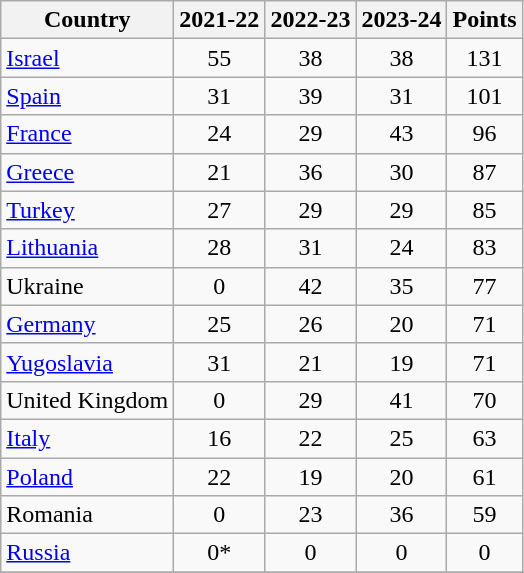<table class="wikitable sortable" style="text-align:center;">
<tr>
<th>Country</th>
<th>2021-22</th>
<th>2022-23</th>
<th>2023-24</th>
<th>Points</th>
</tr>
<tr>
<td style="text-align:left;"> <a href='#'>Israel</a></td>
<td>55</td>
<td>38</td>
<td>38</td>
<td>131</td>
</tr>
<tr>
<td style="text-align:left;"> <a href='#'>Spain</a></td>
<td>31</td>
<td>39</td>
<td>31</td>
<td>101</td>
</tr>
<tr>
<td style="text-align:left;"> <a href='#'>France</a></td>
<td>24</td>
<td>29</td>
<td>43</td>
<td>96</td>
</tr>
<tr>
<td style="text-align:left;"> <a href='#'>Greece</a></td>
<td>21</td>
<td>36</td>
<td>30</td>
<td>87</td>
</tr>
<tr>
<td style="text-align:left;"> <a href='#'>Turkey</a></td>
<td>27</td>
<td>29</td>
<td>29</td>
<td>85</td>
</tr>
<tr>
<td style="text-align:left;"> <a href='#'>Lithuania</a></td>
<td>28</td>
<td>31</td>
<td>24</td>
<td>83</td>
</tr>
<tr>
<td style="text-align:left; "> Ukraine</td>
<td>0</td>
<td>42</td>
<td>35</td>
<td>77</td>
</tr>
<tr>
<td style="text-align:left;"> <a href='#'>Germany</a></td>
<td>25</td>
<td>26</td>
<td>20</td>
<td>71</td>
</tr>
<tr>
<td style="text-align:left;"> <a href='#'>Yugoslavia</a></td>
<td>31</td>
<td>21</td>
<td>19</td>
<td>71</td>
</tr>
<tr>
<td style="text-align:left; "> United Kingdom</td>
<td>0</td>
<td>29</td>
<td>41</td>
<td>70</td>
</tr>
<tr>
<td style="text-align:left;"> <a href='#'>Italy</a></td>
<td>16</td>
<td>22</td>
<td>25</td>
<td>63</td>
</tr>
<tr>
<td style="text-align:left;"> <a href='#'>Poland</a></td>
<td>22</td>
<td>19</td>
<td>20</td>
<td>61</td>
</tr>
<tr>
<td style="text-align:left; "> Romania</td>
<td>0</td>
<td>23</td>
<td>36</td>
<td>59</td>
</tr>
<tr>
<td style="text-align:left;"> <a href='#'>Russia</a></td>
<td>0*</td>
<td>0</td>
<td>0</td>
<td>0</td>
</tr>
<tr>
</tr>
</table>
